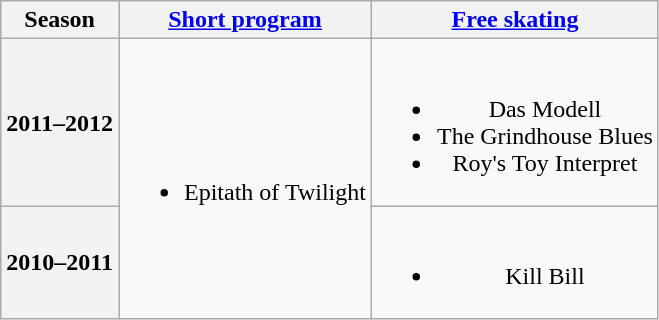<table class=wikitable style=text-align:center>
<tr>
<th>Season</th>
<th><a href='#'>Short program</a></th>
<th><a href='#'>Free skating</a></th>
</tr>
<tr>
<th>2011–2012 <br> </th>
<td rowspan=2><br><ul><li>Epitath of Twilight</li></ul></td>
<td><br><ul><li>Das Modell <br></li><li>The Grindhouse Blues</li><li>Roy's Toy Interpret</li></ul></td>
</tr>
<tr>
<th>2010–2011 <br> </th>
<td><br><ul><li>Kill Bill</li></ul></td>
</tr>
</table>
